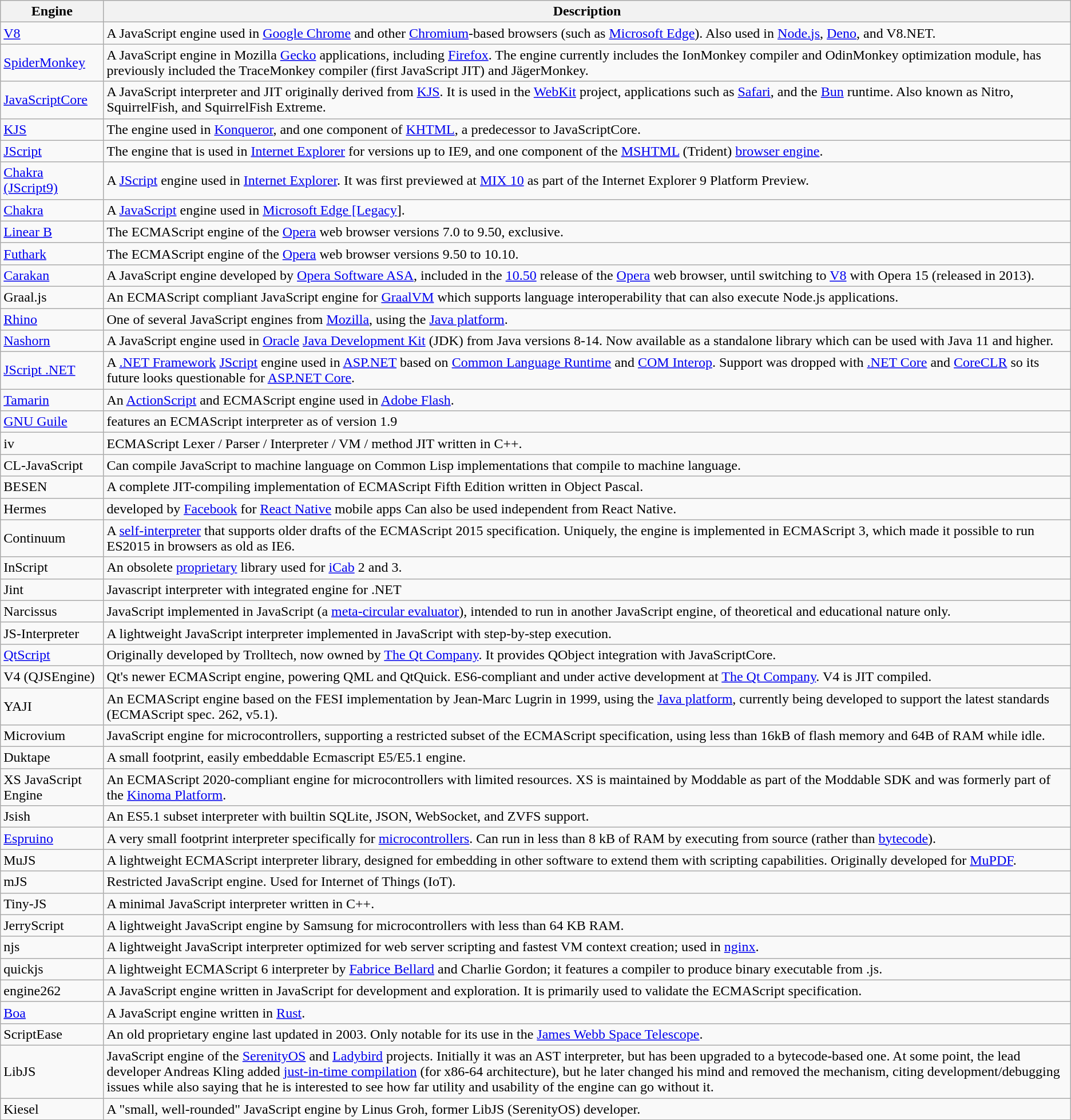<table class="wikitable">
<tr>
<th>Engine</th>
<th>Description</th>
</tr>
<tr>
<td><a href='#'>V8</a></td>
<td>A JavaScript engine used in <a href='#'>Google Chrome</a> and other <a href='#'>Chromium</a>-based browsers (such as <a href='#'>Microsoft Edge</a>). Also used in <a href='#'>Node.js</a>, <a href='#'>Deno</a>, and V8.NET.</td>
</tr>
<tr>
<td><a href='#'>SpiderMonkey</a></td>
<td>A JavaScript engine in Mozilla <a href='#'>Gecko</a> applications, including <a href='#'>Firefox</a>. The engine currently includes the IonMonkey compiler and OdinMonkey optimization module, has previously included the TraceMonkey compiler (first JavaScript JIT) and JägerMonkey.</td>
</tr>
<tr>
<td><a href='#'>JavaScriptCore</a></td>
<td>A JavaScript interpreter and JIT originally derived from <a href='#'>KJS</a>. It is used in the <a href='#'>WebKit</a> project,  applications such as <a href='#'>Safari</a>, and the <a href='#'>Bun</a> runtime. Also known as Nitro, SquirrelFish, and SquirrelFish Extreme.</td>
</tr>
<tr>
<td><a href='#'>KJS</a></td>
<td>The engine used in <a href='#'>Konqueror</a>, and one component of <a href='#'>KHTML</a>, a predecessor to JavaScriptCore.</td>
</tr>
<tr>
<td><a href='#'>JScript</a></td>
<td>The engine that is used in <a href='#'>Internet Explorer</a> for versions up to IE9, and one component of the <a href='#'>MSHTML</a> (Trident) <a href='#'>browser engine</a>.</td>
</tr>
<tr>
<td><a href='#'>Chakra (JScript9)</a></td>
<td>A <a href='#'>JScript</a> engine used in <a href='#'>Internet Explorer</a>. It was first previewed at <a href='#'>MIX 10</a> as part of the Internet Explorer 9 Platform Preview.</td>
</tr>
<tr>
<td><a href='#'>Chakra</a></td>
<td>A <a href='#'>JavaScript</a> engine used in <a href='#'>Microsoft Edge [Legacy</a>].</td>
</tr>
<tr>
<td><a href='#'>Linear B</a></td>
<td>The ECMAScript engine of the <a href='#'>Opera</a> web browser versions 7.0 to 9.50, exclusive.</td>
</tr>
<tr>
<td><a href='#'>Futhark</a></td>
<td>The ECMAScript engine of the <a href='#'>Opera</a> web browser versions 9.50 to 10.10.</td>
</tr>
<tr>
<td><a href='#'>Carakan</a></td>
<td>A JavaScript engine developed by <a href='#'>Opera Software ASA</a>, included in the <a href='#'>10.50</a> release of the <a href='#'>Opera</a> web browser, until switching to <a href='#'>V8</a> with Opera 15 (released in 2013).</td>
</tr>
<tr>
<td>Graal.js</td>
<td>An ECMAScript compliant JavaScript engine for <a href='#'>GraalVM</a> which supports language interoperability that can also execute Node.js applications.</td>
</tr>
<tr>
<td><a href='#'>Rhino</a></td>
<td>One of several JavaScript engines from <a href='#'>Mozilla</a>, using the <a href='#'>Java platform</a>.</td>
</tr>
<tr>
<td><a href='#'>Nashorn</a></td>
<td>A JavaScript engine used in <a href='#'>Oracle</a> <a href='#'>Java Development Kit</a> (JDK) from Java versions 8-14. Now available as a standalone library which can be used with Java 11 and higher.</td>
</tr>
<tr>
<td><a href='#'>JScript .NET</a></td>
<td>A <a href='#'>.NET Framework</a> <a href='#'>JScript</a> engine used in <a href='#'>ASP.NET</a> based on <a href='#'>Common Language Runtime</a> and <a href='#'>COM Interop</a>. Support was dropped with <a href='#'>.NET Core</a> and <a href='#'>CoreCLR</a> so its future looks questionable for <a href='#'>ASP.NET Core</a>.</td>
</tr>
<tr>
<td><a href='#'>Tamarin</a></td>
<td>An <a href='#'>ActionScript</a> and ECMAScript engine used in <a href='#'>Adobe Flash</a>.</td>
</tr>
<tr>
<td><a href='#'>GNU Guile</a></td>
<td>features an ECMAScript interpreter as of version 1.9</td>
</tr>
<tr>
<td>iv</td>
<td>ECMAScript Lexer / Parser / Interpreter / VM / method JIT written in C++.</td>
</tr>
<tr>
<td>CL-JavaScript</td>
<td>Can compile JavaScript to machine language on Common Lisp implementations that compile to machine language.</td>
</tr>
<tr>
<td>BESEN</td>
<td>A complete JIT-compiling implementation of ECMAScript Fifth Edition written in Object Pascal.</td>
</tr>
<tr>
<td>Hermes</td>
<td>developed by <a href='#'>Facebook</a> for <a href='#'>React Native</a> mobile apps Can also be used independent from React Native.</td>
</tr>
<tr>
<td>Continuum</td>
<td>A <a href='#'>self-interpreter</a> that supports older drafts of the ECMAScript 2015 specification. Uniquely, the engine is implemented in ECMAScript 3, which made it possible to run ES2015 in browsers as old as IE6.</td>
</tr>
<tr>
<td>InScript</td>
<td>An obsolete <a href='#'>proprietary</a> library used for <a href='#'>iCab</a> 2 and 3.</td>
</tr>
<tr>
<td>Jint</td>
<td>Javascript interpreter with integrated engine for .NET</td>
</tr>
<tr>
<td>Narcissus</td>
<td>JavaScript implemented in JavaScript (a <a href='#'>meta-circular evaluator</a>), intended to run in another JavaScript engine, of theoretical and educational nature only.</td>
</tr>
<tr>
<td>JS-Interpreter</td>
<td>A lightweight JavaScript interpreter implemented in JavaScript with step-by-step execution.</td>
</tr>
<tr>
<td><a href='#'>QtScript</a></td>
<td>Originally developed by Trolltech, now owned by <a href='#'>The Qt Company</a>. It provides QObject integration with JavaScriptCore.</td>
</tr>
<tr>
<td>V4 (QJSEngine)</td>
<td>Qt's newer ECMAScript engine, powering QML and QtQuick. ES6-compliant and under active development at <a href='#'>The Qt Company</a>. V4 is JIT compiled.</td>
</tr>
<tr>
<td>YAJI</td>
<td>An ECMAScript engine based on the FESI implementation by Jean-Marc Lugrin in 1999, using the <a href='#'>Java platform</a>, currently being developed to support the latest standards (ECMAScript spec. 262, v5.1).</td>
</tr>
<tr>
<td>Microvium</td>
<td>JavaScript engine for microcontrollers, supporting a restricted subset of the ECMAScript specification, using less than 16kB of flash memory and 64B of RAM while idle.</td>
</tr>
<tr>
<td>Duktape</td>
<td>A small footprint, easily embeddable Ecmascript E5/E5.1 engine.</td>
</tr>
<tr>
<td>XS JavaScript Engine</td>
<td>An ECMAScript 2020-compliant engine for microcontrollers with limited resources. XS is maintained by Moddable as part of the Moddable SDK and was formerly part of the <a href='#'>Kinoma Platform</a>.</td>
</tr>
<tr>
<td>Jsish</td>
<td>An ES5.1 subset interpreter with builtin SQLite, JSON, WebSocket, and ZVFS support.</td>
</tr>
<tr>
<td><a href='#'>Espruino</a></td>
<td>A very small footprint interpreter specifically for <a href='#'>microcontrollers</a>. Can run in less than 8 kB of RAM by executing from source (rather than <a href='#'>bytecode</a>).</td>
</tr>
<tr>
<td>MuJS</td>
<td>A lightweight ECMAScript interpreter library, designed for embedding in other software to extend them with scripting capabilities. Originally developed for <a href='#'>MuPDF</a>.</td>
</tr>
<tr>
<td>mJS</td>
<td>Restricted JavaScript engine. Used for Internet of Things (IoT).</td>
</tr>
<tr>
<td>Tiny-JS</td>
<td>A minimal JavaScript interpreter written in C++.</td>
</tr>
<tr>
<td>JerryScript</td>
<td>A lightweight JavaScript engine by Samsung for microcontrollers with less than 64 KB RAM.</td>
</tr>
<tr>
<td>njs</td>
<td>A lightweight JavaScript interpreter optimized for web server scripting and fastest VM context creation; used in <a href='#'>nginx</a>.</td>
</tr>
<tr>
<td>quickjs</td>
<td>A lightweight ECMAScript 6 interpreter by <a href='#'>Fabrice Bellard</a> and Charlie Gordon; it features a compiler to produce binary executable from .js.</td>
</tr>
<tr>
<td>engine262</td>
<td>A JavaScript engine written in JavaScript for development and exploration. It is primarily used to validate the ECMAScript specification.</td>
</tr>
<tr>
<td><a href='#'>Boa</a></td>
<td>A JavaScript engine written in <a href='#'>Rust</a>.</td>
</tr>
<tr>
<td>ScriptEase</td>
<td>An old proprietary engine last updated in 2003. Only notable for its use in the <a href='#'>James Webb Space Telescope</a>.</td>
</tr>
<tr>
<td>LibJS</td>
<td>JavaScript engine of the <a href='#'>SerenityOS</a> and <a href='#'>Ladybird</a> projects. Initially it was an AST interpreter, but has been upgraded to a bytecode-based one. At some point, the lead developer Andreas Kling added <a href='#'>just-in-time compilation</a> (for x86-64 architecture), but he later changed his mind and removed the mechanism, citing development/debugging issues while also saying that he is interested to see how far utility and usability of the engine can go without it.</td>
</tr>
<tr>
<td>Kiesel</td>
<td>A "small, well-rounded" JavaScript engine by Linus Groh, former LibJS (SerenityOS) developer.</td>
</tr>
</table>
